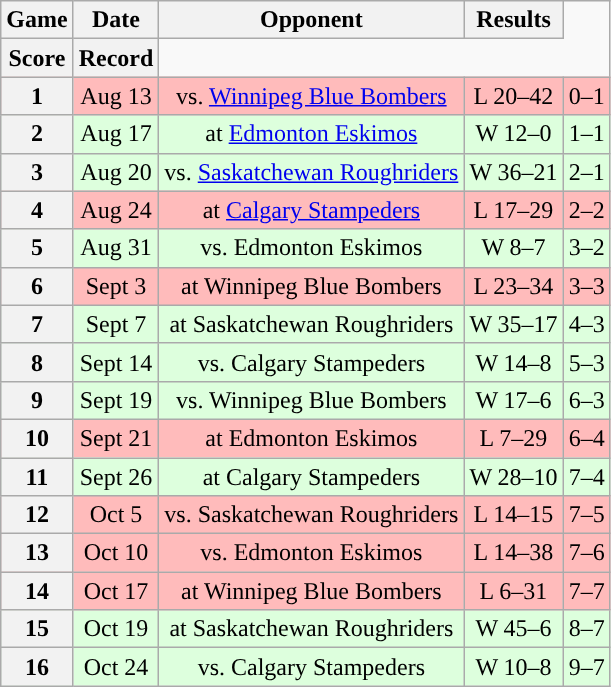<table class="wikitable" style="text-align:center">
<tr>
<th>Game</th>
<th>Date</th>
<th>Opponent</th>
<th>Results</th>
</tr>
<tr>
<th>Score</th>
<th>Record</th>
</tr>
<tr style="background:#ffbbbb">
<th>1</th>
<td>Aug 13</td>
<td>vs. <a href='#'>Winnipeg Blue Bombers</a></td>
<td>L 20–42</td>
<td>0–1</td>
</tr>
<tr style="background:#ddffdd">
<th>2</th>
<td>Aug 17</td>
<td>at <a href='#'>Edmonton Eskimos</a></td>
<td>W 12–0</td>
<td>1–1</td>
</tr>
<tr style="background:#ddffdd">
<th>3</th>
<td>Aug 20</td>
<td>vs. <a href='#'>Saskatchewan Roughriders</a></td>
<td>W 36–21</td>
<td>2–1</td>
</tr>
<tr style="background:#ffbbbb">
<th>4</th>
<td>Aug 24</td>
<td>at <a href='#'>Calgary Stampeders</a></td>
<td>L 17–29</td>
<td>2–2</td>
</tr>
<tr style="background:#ddffdd">
<th>5</th>
<td>Aug 31</td>
<td>vs. Edmonton Eskimos</td>
<td>W 8–7</td>
<td>3–2</td>
</tr>
<tr style="background:#ffbbbb">
<th>6</th>
<td>Sept 3</td>
<td>at Winnipeg Blue Bombers</td>
<td>L 23–34</td>
<td>3–3</td>
</tr>
<tr style="background:#ddffdd">
<th>7</th>
<td>Sept 7</td>
<td>at Saskatchewan Roughriders</td>
<td>W 35–17</td>
<td>4–3</td>
</tr>
<tr style="background:#ddffdd">
<th>8</th>
<td>Sept 14</td>
<td>vs. Calgary Stampeders</td>
<td>W 14–8</td>
<td>5–3</td>
</tr>
<tr style="background:#ddffdd">
<th>9</th>
<td>Sept 19</td>
<td>vs. Winnipeg Blue Bombers</td>
<td>W 17–6</td>
<td>6–3</td>
</tr>
<tr style="background:#ffbbbb">
<th>10</th>
<td>Sept 21</td>
<td>at Edmonton Eskimos</td>
<td>L 7–29</td>
<td>6–4</td>
</tr>
<tr style="background:#ddffdd">
<th>11</th>
<td>Sept 26</td>
<td>at Calgary Stampeders</td>
<td>W 28–10</td>
<td>7–4</td>
</tr>
<tr style="background:#ffbbbb">
<th>12</th>
<td>Oct 5</td>
<td>vs. Saskatchewan Roughriders</td>
<td>L 14–15</td>
<td>7–5</td>
</tr>
<tr style="background:#ffbbbb">
<th>13</th>
<td>Oct 10</td>
<td>vs. Edmonton Eskimos</td>
<td>L 14–38</td>
<td>7–6</td>
</tr>
<tr style="background:#ffbbbb">
<th>14</th>
<td>Oct 17</td>
<td>at Winnipeg Blue Bombers</td>
<td>L 6–31</td>
<td>7–7</td>
</tr>
<tr style="background:#ddffdd">
<th>15</th>
<td>Oct 19</td>
<td>at Saskatchewan Roughriders</td>
<td>W 45–6</td>
<td>8–7</td>
</tr>
<tr style="background:#ddffdd">
<th>16</th>
<td>Oct 24</td>
<td>vs. Calgary Stampeders</td>
<td>W 10–8</td>
<td>9–7</td>
</tr>
</table>
